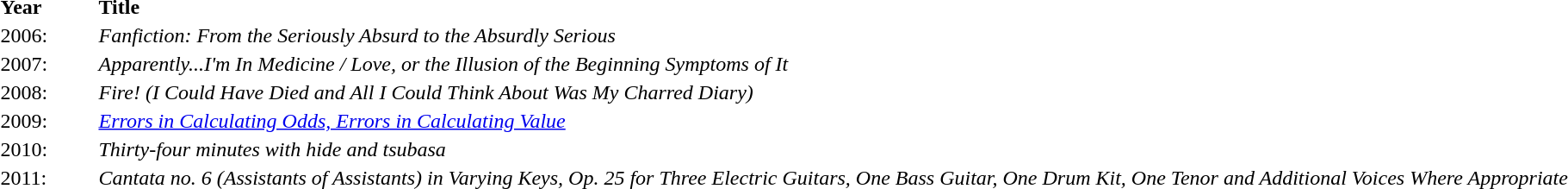<table>
<tr>
<td style="width:5%;"><strong>Year</strong></td>
<td style="width:80%;"><strong>Title</strong></td>
</tr>
<tr>
<td>2006:</td>
<td><em>Fanfiction: From the Seriously Absurd to the Absurdly Serious</em></td>
</tr>
<tr>
<td>2007:</td>
<td><em>Apparently...I'm In Medicine / Love, or the Illusion of the Beginning Symptoms of It</em></td>
</tr>
<tr>
<td>2008:</td>
<td><em>Fire! (I Could Have Died and All I Could Think About Was My Charred Diary)</em></td>
</tr>
<tr>
<td>2009:</td>
<td><em><a href='#'>Errors in Calculating Odds, Errors in Calculating Value</a></em></td>
</tr>
<tr>
<td>2010:</td>
<td><em>Thirty-four minutes with hide and tsubasa</em></td>
</tr>
<tr>
<td>2011:</td>
<td><em>Cantata no. 6 (Assistants of Assistants) in Varying Keys, Op. 25 for Three Electric Guitars, One Bass Guitar, One Drum Kit, One Tenor and Additional Voices Where Appropriate</em></td>
</tr>
</table>
